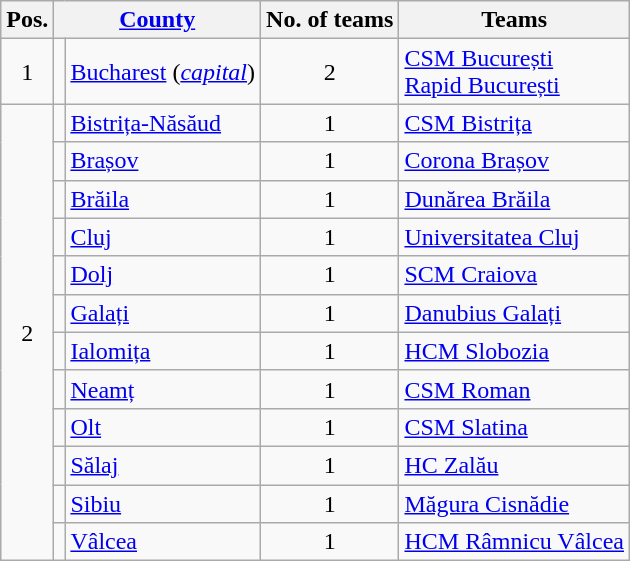<table class="wikitable">
<tr>
<th>Pos.</th>
<th colspan=2><a href='#'>County</a></th>
<th>No. of teams</th>
<th>Teams</th>
</tr>
<tr>
<td rowspan="1" align="center">1</td>
<td align=center></td>
<td><a href='#'>Bucharest</a> (<em><a href='#'>capital</a></em>)</td>
<td align="center">2</td>
<td><a href='#'>CSM București</a> <br> <a href='#'>Rapid București</a></td>
</tr>
<tr>
<td rowspan="12" align="center">2</td>
<td align=center></td>
<td><a href='#'>Bistrița-Năsăud</a></td>
<td align="center">1</td>
<td><a href='#'>CSM Bistrița</a></td>
</tr>
<tr>
<td align=center></td>
<td><a href='#'>Brașov</a></td>
<td align="center">1</td>
<td><a href='#'>Corona Brașov</a></td>
</tr>
<tr>
<td align=center></td>
<td><a href='#'>Brăila</a></td>
<td align="center">1</td>
<td><a href='#'>Dunărea Brăila</a></td>
</tr>
<tr>
<td align=center></td>
<td><a href='#'>Cluj</a></td>
<td align="center">1</td>
<td><a href='#'>Universitatea Cluj</a></td>
</tr>
<tr>
<td align=center></td>
<td><a href='#'>Dolj</a></td>
<td align="center">1</td>
<td><a href='#'>SCM Craiova</a></td>
</tr>
<tr>
<td align=center></td>
<td><a href='#'>Galați</a></td>
<td align="center">1</td>
<td><a href='#'>Danubius Galați</a></td>
</tr>
<tr>
<td align=center></td>
<td><a href='#'>Ialomița</a></td>
<td align="center">1</td>
<td><a href='#'>HCM Slobozia</a></td>
</tr>
<tr>
<td align=center></td>
<td><a href='#'>Neamț</a></td>
<td align="center">1</td>
<td><a href='#'>CSM Roman</a></td>
</tr>
<tr>
<td align=center></td>
<td><a href='#'>Olt</a></td>
<td align="center">1</td>
<td><a href='#'>CSM Slatina</a></td>
</tr>
<tr>
<td align=center></td>
<td><a href='#'>Sălaj</a></td>
<td align="center">1</td>
<td><a href='#'>HC Zalău</a></td>
</tr>
<tr>
<td align=center></td>
<td><a href='#'>Sibiu</a></td>
<td align="center">1</td>
<td><a href='#'>Măgura Cisnădie</a></td>
</tr>
<tr>
<td align=center></td>
<td><a href='#'>Vâlcea</a></td>
<td align="center">1</td>
<td><a href='#'>HCM Râmnicu Vâlcea</a></td>
</tr>
</table>
